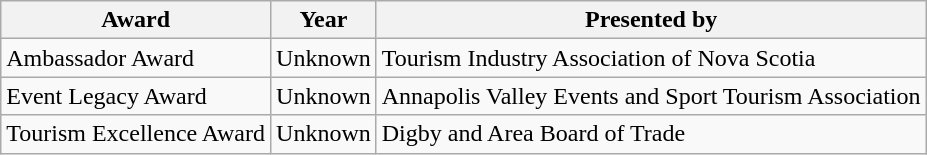<table class="wikitable">
<tr>
<th>Award</th>
<th>Year</th>
<th>Presented by</th>
</tr>
<tr>
<td>Ambassador Award</td>
<td>Unknown</td>
<td>Tourism Industry Association of Nova Scotia</td>
</tr>
<tr>
<td>Event Legacy Award</td>
<td>Unknown</td>
<td>Annapolis Valley Events and Sport Tourism Association</td>
</tr>
<tr>
<td>Tourism Excellence Award</td>
<td>Unknown</td>
<td>Digby and Area Board of Trade</td>
</tr>
</table>
